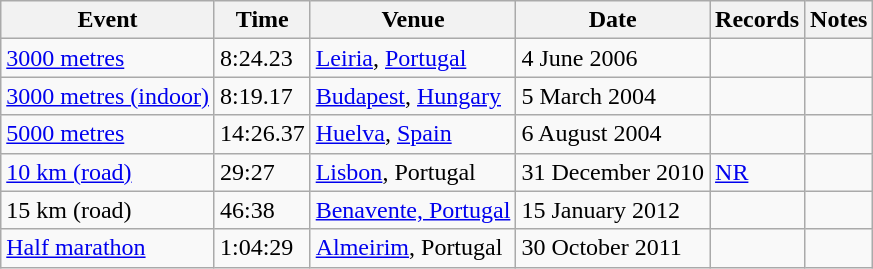<table class="wikitable">
<tr>
<th>Event</th>
<th>Time</th>
<th>Venue</th>
<th>Date</th>
<th>Records</th>
<th>Notes</th>
</tr>
<tr>
<td><a href='#'>3000 metres</a></td>
<td>8:24.23</td>
<td><a href='#'>Leiria</a>, <a href='#'>Portugal</a></td>
<td>4 June 2006</td>
<td></td>
<td></td>
</tr>
<tr>
<td><a href='#'>3000 metres (indoor)</a></td>
<td>8:19.17</td>
<td><a href='#'>Budapest</a>, <a href='#'>Hungary</a></td>
<td>5 March 2004</td>
<td></td>
<td></td>
</tr>
<tr>
<td><a href='#'>5000 metres</a></td>
<td>14:26.37</td>
<td><a href='#'>Huelva</a>, <a href='#'>Spain</a></td>
<td>6 August 2004</td>
<td></td>
<td></td>
</tr>
<tr>
<td><a href='#'>10 km (road)</a></td>
<td>29:27</td>
<td><a href='#'>Lisbon</a>, Portugal</td>
<td>31 December 2010</td>
<td><a href='#'>NR</a></td>
<td></td>
</tr>
<tr>
<td>15 km (road)</td>
<td>46:38</td>
<td><a href='#'>Benavente, Portugal</a></td>
<td>15 January 2012</td>
<td></td>
<td></td>
</tr>
<tr>
<td><a href='#'>Half marathon</a></td>
<td>1:04:29</td>
<td><a href='#'>Almeirim</a>, Portugal</td>
<td>30 October 2011</td>
<td></td>
<td></td>
</tr>
</table>
